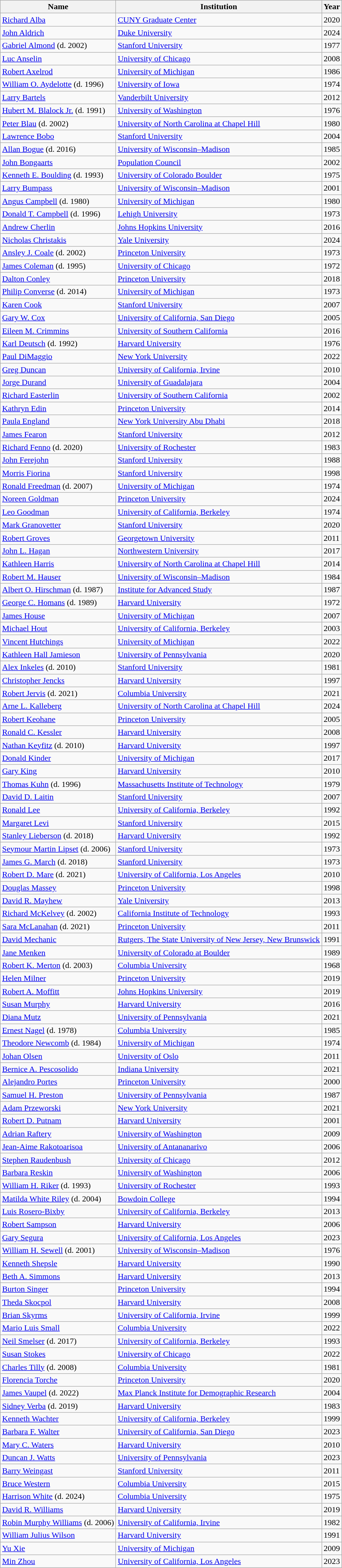<table class="wikitable sortable">
<tr>
<th>Name</th>
<th>Institution</th>
<th>Year</th>
</tr>
<tr>
<td><a href='#'>Richard Alba</a></td>
<td><a href='#'>CUNY Graduate Center</a></td>
<td>2020</td>
</tr>
<tr>
<td><a href='#'>John Aldrich</a></td>
<td><a href='#'>Duke University</a></td>
<td>2024</td>
</tr>
<tr>
<td><a href='#'>Gabriel Almond</a> (d. 2002)</td>
<td><a href='#'>Stanford University</a></td>
<td>1977</td>
</tr>
<tr>
<td><a href='#'>Luc Anselin</a></td>
<td><a href='#'>University of Chicago</a></td>
<td>2008</td>
</tr>
<tr>
<td><a href='#'>Robert Axelrod</a></td>
<td><a href='#'>University of Michigan</a></td>
<td>1986</td>
</tr>
<tr>
<td><a href='#'>William O. Aydelotte</a> (d. 1996)</td>
<td><a href='#'>University of Iowa</a></td>
<td>1974</td>
</tr>
<tr --->
<td><a href='#'>Larry Bartels</a></td>
<td><a href='#'>Vanderbilt University</a></td>
<td>2012</td>
</tr>
<tr>
<td><a href='#'>Hubert M. Blalock Jr.</a> (d. 1991)</td>
<td><a href='#'>University of Washington</a></td>
<td>1976</td>
</tr>
<tr>
<td><a href='#'>Peter Blau</a> (d. 2002)</td>
<td><a href='#'>University of North Carolina at Chapel Hill</a></td>
<td>1980</td>
</tr>
<tr --->
<td><a href='#'>Lawrence Bobo</a></td>
<td><a href='#'>Stanford University</a></td>
<td>2004</td>
</tr>
<tr --->
<td><a href='#'>Allan Bogue</a> (d. 2016)</td>
<td><a href='#'>University of Wisconsin–Madison</a></td>
<td>1985</td>
</tr>
<tr --->
<td><a href='#'>John Bongaarts</a></td>
<td><a href='#'>Population Council</a></td>
<td>2002</td>
</tr>
<tr>
<td><a href='#'>Kenneth E. Boulding</a> (d. 1993)</td>
<td><a href='#'>University of Colorado Boulder</a></td>
<td>1975</td>
</tr>
<tr --->
<td><a href='#'>Larry Bumpass</a></td>
<td><a href='#'>University of Wisconsin–Madison</a></td>
<td>2001</td>
</tr>
<tr>
<td><a href='#'>Angus Campbell</a> (d. 1980)</td>
<td><a href='#'>University of Michigan</a></td>
<td>1980</td>
</tr>
<tr>
<td><a href='#'>Donald T. Campbell</a> (d. 1996)</td>
<td><a href='#'>Lehigh University</a></td>
<td>1973</td>
</tr>
<tr>
<td><a href='#'>Andrew Cherlin</a></td>
<td><a href='#'>Johns Hopkins University</a></td>
<td>2016</td>
</tr>
<tr>
<td><a href='#'>Nicholas Christakis</a></td>
<td><a href='#'>Yale University</a></td>
<td>2024</td>
</tr>
<tr>
<td><a href='#'>Ansley J. Coale</a> (d. 2002)</td>
<td><a href='#'>Princeton University</a></td>
<td>1973</td>
</tr>
<tr>
<td><a href='#'>James Coleman</a> (d. 1995)</td>
<td><a href='#'>University of Chicago</a></td>
<td>1972</td>
</tr>
<tr>
<td><a href='#'>Dalton Conley</a></td>
<td><a href='#'>Princeton University</a></td>
<td>2018</td>
</tr>
<tr --->
<td><a href='#'>Philip Converse</a> (d. 2014)</td>
<td><a href='#'>University of Michigan</a></td>
<td>1973</td>
</tr>
<tr --->
<td><a href='#'>Karen Cook</a></td>
<td><a href='#'>Stanford University</a></td>
<td>2007</td>
</tr>
<tr --->
<td><a href='#'>Gary W. Cox</a></td>
<td><a href='#'>University of California, San Diego</a></td>
<td>2005</td>
</tr>
<tr>
<td><a href='#'>Eileen M. Crimmins</a></td>
<td><a href='#'>University of Southern California</a></td>
<td>2016</td>
</tr>
<tr>
<td><a href='#'>Karl Deutsch</a> (d. 1992)</td>
<td><a href='#'>Harvard University</a></td>
<td>1976</td>
</tr>
<tr>
<td><a href='#'>Paul DiMaggio</a></td>
<td><a href='#'>New York University</a></td>
<td>2022</td>
</tr>
<tr --->
<td><a href='#'>Greg Duncan</a></td>
<td><a href='#'>University of California, Irvine</a></td>
<td>2010</td>
</tr>
<tr --->
<td><a href='#'>Jorge Durand</a></td>
<td><a href='#'>University of Guadalajara</a></td>
<td>2004</td>
</tr>
<tr --->
<td><a href='#'>Richard Easterlin</a></td>
<td><a href='#'>University of Southern California</a></td>
<td>2002</td>
</tr>
<tr>
<td><a href='#'>Kathryn Edin</a></td>
<td><a href='#'>Princeton University</a></td>
<td>2014</td>
</tr>
<tr>
<td><a href='#'>Paula England</a></td>
<td><a href='#'>New York University Abu Dhabi</a></td>
<td>2018</td>
</tr>
<tr --->
<td><a href='#'>James Fearon</a></td>
<td><a href='#'>Stanford University</a></td>
<td>2012</td>
</tr>
<tr --->
<td><a href='#'>Richard Fenno</a> (d. 2020)</td>
<td><a href='#'>University of Rochester</a></td>
<td>1983</td>
</tr>
<tr --->
<td><a href='#'>John Ferejohn</a></td>
<td><a href='#'>Stanford University</a></td>
<td>1988</td>
</tr>
<tr --->
<td><a href='#'>Morris Fiorina</a></td>
<td><a href='#'>Stanford University</a></td>
<td>1998</td>
</tr>
<tr>
<td><a href='#'>Ronald Freedman</a> (d. 2007)</td>
<td><a href='#'>University of Michigan</a></td>
<td>1974</td>
</tr>
<tr>
<td><a href='#'>Noreen Goldman</a></td>
<td><a href='#'>Princeton University</a></td>
<td>2024</td>
</tr>
<tr --->
<td><a href='#'>Leo Goodman</a></td>
<td><a href='#'>University of California, Berkeley</a></td>
<td>1974</td>
</tr>
<tr>
<td><a href='#'>Mark Granovetter</a></td>
<td><a href='#'>Stanford University</a></td>
<td>2020</td>
</tr>
<tr --->
<td><a href='#'>Robert Groves</a></td>
<td><a href='#'>Georgetown University</a></td>
<td>2011</td>
</tr>
<tr>
<td><a href='#'>John L. Hagan</a></td>
<td><a href='#'>Northwestern University</a></td>
<td>2017</td>
</tr>
<tr>
<td><a href='#'>Kathleen Harris</a></td>
<td><a href='#'>University of North Carolina at Chapel Hill</a></td>
<td>2014</td>
</tr>
<tr --->
<td><a href='#'>Robert M. Hauser</a></td>
<td><a href='#'>University of Wisconsin–Madison</a></td>
<td>1984</td>
</tr>
<tr>
<td><a href='#'>Albert O. Hirschman</a> (d. 1987)</td>
<td><a href='#'>Institute for Advanced Study</a></td>
<td>1987</td>
</tr>
<tr>
<td><a href='#'>George C. Homans</a> (d. 1989)</td>
<td><a href='#'>Harvard University</a></td>
<td>1972</td>
</tr>
<tr --->
<td><a href='#'>James House</a></td>
<td><a href='#'>University of Michigan</a></td>
<td>2007</td>
</tr>
<tr --->
<td><a href='#'>Michael Hout</a></td>
<td><a href='#'>University of California, Berkeley</a></td>
<td>2003</td>
</tr>
<tr>
<td><a href='#'>Vincent Hutchings</a></td>
<td><a href='#'>University of Michigan</a></td>
<td>2022</td>
</tr>
<tr>
<td><a href='#'>Kathleen Hall Jamieson</a></td>
<td><a href='#'>University of Pennsylvania</a></td>
<td>2020</td>
</tr>
<tr>
<td><a href='#'>Alex Inkeles</a> (d. 2010)</td>
<td><a href='#'>Stanford University</a></td>
<td>1981</td>
</tr>
<tr --->
<td><a href='#'>Christopher Jencks</a></td>
<td><a href='#'>Harvard University</a></td>
<td>1997</td>
</tr>
<tr>
<td><a href='#'>Robert Jervis</a> (d. 2021)</td>
<td><a href='#'>Columbia University</a></td>
<td>2021</td>
</tr>
<tr>
<td><a href='#'>Arne L. Kalleberg</a></td>
<td><a href='#'>University of North Carolina at Chapel Hill</a></td>
<td>2024</td>
</tr>
<tr --->
<td><a href='#'>Robert Keohane</a></td>
<td><a href='#'>Princeton University</a></td>
<td>2005</td>
</tr>
<tr --->
<td><a href='#'>Ronald C. Kessler</a></td>
<td><a href='#'>Harvard University</a></td>
<td>2008</td>
</tr>
<tr>
<td><a href='#'>Nathan Keyfitz</a> (d. 2010)</td>
<td><a href='#'>Harvard University</a></td>
<td>1997</td>
</tr>
<tr>
<td><a href='#'>Donald Kinder</a></td>
<td><a href='#'>University of Michigan</a></td>
<td>2017</td>
</tr>
<tr --->
<td><a href='#'>Gary King</a></td>
<td><a href='#'>Harvard University</a></td>
<td>2010</td>
</tr>
<tr>
<td><a href='#'>Thomas Kuhn</a> (d. 1996)</td>
<td><a href='#'>Massachusetts Institute of Technology</a></td>
<td>1979</td>
</tr>
<tr --->
<td><a href='#'>David D. Laitin</a></td>
<td><a href='#'>Stanford University</a></td>
<td>2007</td>
</tr>
<tr --->
<td><a href='#'>Ronald Lee</a></td>
<td><a href='#'>University of California, Berkeley</a></td>
<td>1992</td>
</tr>
<tr>
<td><a href='#'>Margaret Levi</a></td>
<td><a href='#'>Stanford University</a></td>
<td>2015</td>
</tr>
<tr --->
<td><a href='#'>Stanley Lieberson</a> (d. 2018)</td>
<td><a href='#'>Harvard University</a></td>
<td>1992</td>
</tr>
<tr>
<td><a href='#'>Seymour Martin Lipset</a> (d. 2006)</td>
<td><a href='#'>Stanford University</a></td>
<td>1973</td>
</tr>
<tr --->
<td><a href='#'>James G. March</a> (d. 2018)</td>
<td><a href='#'>Stanford University</a></td>
<td>1973</td>
</tr>
<tr --->
<td><a href='#'>Robert D. Mare</a> (d. 2021)</td>
<td><a href='#'>University of California, Los Angeles</a></td>
<td>2010</td>
</tr>
<tr --->
<td><a href='#'>Douglas Massey</a></td>
<td><a href='#'>Princeton University</a></td>
<td>1998</td>
</tr>
<tr --->
<td><a href='#'>David R. Mayhew</a></td>
<td><a href='#'>Yale University</a></td>
<td>2013</td>
</tr>
<tr>
<td><a href='#'>Richard McKelvey</a> (d. 2002)</td>
<td><a href='#'>California Institute of Technology</a></td>
<td>1993</td>
</tr>
<tr --->
<td><a href='#'>Sara McLanahan</a> (d. 2021)</td>
<td><a href='#'>Princeton University</a></td>
<td>2011</td>
</tr>
<tr --->
<td><a href='#'>David Mechanic</a></td>
<td><a href='#'>Rutgers, The State University of New Jersey, New Brunswick</a></td>
<td>1991</td>
</tr>
<tr --->
<td><a href='#'>Jane Menken</a></td>
<td><a href='#'>University of Colorado at Boulder</a></td>
<td>1989</td>
</tr>
<tr>
<td><a href='#'>Robert K. Merton</a> (d. 2003)</td>
<td><a href='#'>Columbia University</a></td>
<td>1968</td>
</tr>
<tr>
<td><a href='#'>Helen Milner</a></td>
<td><a href='#'>Princeton University</a></td>
<td>2019</td>
</tr>
<tr>
<td><a href='#'>Robert A. Moffitt</a></td>
<td><a href='#'>Johns Hopkins University</a></td>
<td>2019</td>
</tr>
<tr>
<td><a href='#'>Susan Murphy</a></td>
<td><a href='#'>Harvard University</a></td>
<td>2016</td>
</tr>
<tr>
<td><a href='#'>Diana Mutz</a></td>
<td><a href='#'>University of Pennsylvania</a></td>
<td>2021</td>
</tr>
<tr>
<td><a href='#'>Ernest Nagel</a> (d. 1978)</td>
<td><a href='#'>Columbia University</a></td>
<td>1985</td>
</tr>
<tr>
<td><a href='#'>Theodore Newcomb</a> (d. 1984)</td>
<td><a href='#'>University of Michigan</a></td>
<td>1974</td>
</tr>
<tr --->
<td><a href='#'>Johan Olsen</a></td>
<td><a href='#'>University of Oslo</a></td>
<td>2011</td>
</tr>
<tr>
<td><a href='#'>Bernice A. Pescosolido</a></td>
<td><a href='#'>Indiana University</a></td>
<td>2021</td>
</tr>
<tr --->
<td><a href='#'>Alejandro Portes</a></td>
<td><a href='#'>Princeton University</a></td>
<td>2000</td>
</tr>
<tr --->
<td><a href='#'>Samuel H. Preston</a></td>
<td><a href='#'>University of Pennsylvania</a></td>
<td>1987</td>
</tr>
<tr>
<td><a href='#'>Adam Przeworski</a></td>
<td><a href='#'>New York University</a></td>
<td>2021</td>
</tr>
<tr --->
<td><a href='#'>Robert D. Putnam</a></td>
<td><a href='#'>Harvard University</a></td>
<td>2001</td>
</tr>
<tr --->
<td><a href='#'>Adrian Raftery</a></td>
<td><a href='#'>University of Washington</a></td>
<td>2009</td>
</tr>
<tr --->
<td><a href='#'>Jean-Aime Rakotoarisoa</a></td>
<td><a href='#'>University of Antananarivo</a></td>
<td>2006</td>
</tr>
<tr --->
<td><a href='#'>Stephen Raudenbush</a></td>
<td><a href='#'>University of Chicago</a></td>
<td>2012</td>
</tr>
<tr --->
<td><a href='#'>Barbara Reskin</a></td>
<td><a href='#'>University of Washington</a></td>
<td>2006</td>
</tr>
<tr>
<td><a href='#'>William H. Riker</a> (d. 1993)</td>
<td><a href='#'>University of Rochester</a></td>
<td>1993</td>
</tr>
<tr>
<td><a href='#'>Matilda White Riley</a> (d. 2004)</td>
<td><a href='#'>Bowdoin College</a></td>
<td>1994</td>
</tr>
<tr --->
<td><a href='#'>Luis Rosero-Bixby</a></td>
<td><a href='#'>University of California, Berkeley</a></td>
<td>2013</td>
</tr>
<tr --->
<td><a href='#'>Robert Sampson</a></td>
<td><a href='#'>Harvard University</a></td>
<td>2006</td>
</tr>
<tr>
<td><a href='#'>Gary Segura</a></td>
<td><a href='#'>University of California, Los Angeles</a></td>
<td>2023</td>
</tr>
<tr>
<td><a href='#'>William H. Sewell</a> (d. 2001)</td>
<td><a href='#'>University of Wisconsin–Madison</a></td>
<td>1976</td>
</tr>
<tr --->
<td><a href='#'>Kenneth Shepsle</a></td>
<td><a href='#'>Harvard University</a></td>
<td>1990</td>
</tr>
<tr --->
<td><a href='#'>Beth A. Simmons</a></td>
<td><a href='#'>Harvard University</a></td>
<td>2013</td>
</tr>
<tr --->
<td><a href='#'>Burton Singer</a></td>
<td><a href='#'>Princeton University</a></td>
<td>1994</td>
</tr>
<tr --->
<td><a href='#'>Theda Skocpol</a></td>
<td><a href='#'>Harvard University</a></td>
<td>2008</td>
</tr>
<tr --->
<td><a href='#'>Brian Skyrms</a></td>
<td><a href='#'>University of California, Irvine</a></td>
<td>1999</td>
</tr>
<tr>
<td><a href='#'>Mario Luis Small</a></td>
<td><a href='#'>Columbia University</a></td>
<td>2022</td>
</tr>
<tr --->
<td><a href='#'>Neil Smelser</a> (d. 2017)</td>
<td><a href='#'>University of California, Berkeley</a></td>
<td>1993</td>
</tr>
<tr>
<td><a href='#'>Susan Stokes</a></td>
<td><a href='#'>University of Chicago</a></td>
<td>2022</td>
</tr>
<tr>
<td><a href='#'>Charles Tilly</a> (d. 2008)</td>
<td><a href='#'>Columbia University</a></td>
<td>1981</td>
</tr>
<tr>
<td><a href='#'>Florencia Torche</a></td>
<td><a href='#'>Princeton University</a></td>
<td>2020</td>
</tr>
<tr --->
<td><a href='#'>James Vaupel</a> (d. 2022)</td>
<td><a href='#'>Max Planck Institute for Demographic Research</a></td>
<td>2004</td>
</tr>
<tr --->
<td><a href='#'>Sidney Verba</a> (d. 2019)</td>
<td><a href='#'>Harvard University</a></td>
<td>1983</td>
</tr>
<tr --->
<td><a href='#'>Kenneth Wachter</a></td>
<td><a href='#'>University of California, Berkeley</a></td>
<td>1999</td>
</tr>
<tr>
<td><a href='#'>Barbara F. Walter</a></td>
<td><a href='#'>University of California, San Diego</a></td>
<td>2023</td>
</tr>
<tr --->
<td><a href='#'>Mary C. Waters</a></td>
<td><a href='#'>Harvard University</a></td>
<td>2010</td>
</tr>
<tr>
<td><a href='#'>Duncan J. Watts</a></td>
<td><a href='#'>University of Pennsylvania</a></td>
<td>2023</td>
</tr>
<tr --->
<td><a href='#'>Barry Weingast</a></td>
<td><a href='#'>Stanford University</a></td>
<td>2011</td>
</tr>
<tr>
<td><a href='#'>Bruce Western</a></td>
<td><a href='#'>Columbia University</a></td>
<td>2015</td>
</tr>
<tr --->
<td><a href='#'>Harrison White</a> (d. 2024)</td>
<td><a href='#'>Columbia University</a></td>
<td>1975</td>
</tr>
<tr>
<td><a href='#'>David R. Williams</a></td>
<td><a href='#'>Harvard University</a></td>
<td>2019</td>
</tr>
<tr>
<td><a href='#'>Robin Murphy Williams</a> (d. 2006)</td>
<td><a href='#'>University of California, Irvine</a></td>
<td>1982</td>
</tr>
<tr --->
<td><a href='#'>William Julius Wilson</a></td>
<td><a href='#'>Harvard University</a></td>
<td>1991</td>
</tr>
<tr --->
<td><a href='#'>Yu Xie</a></td>
<td><a href='#'>University of Michigan</a></td>
<td>2009</td>
</tr>
<tr>
<td><a href='#'>Min Zhou</a></td>
<td><a href='#'>University of California, Los Angeles</a></td>
<td>2023</td>
</tr>
</table>
